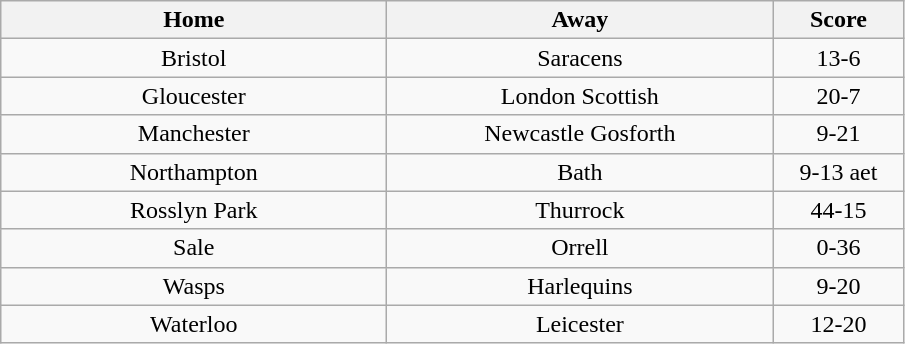<table class="wikitable" style="text-align: center">
<tr>
<th width=250>Home</th>
<th width=250>Away</th>
<th width=80>Score</th>
</tr>
<tr>
<td>Bristol</td>
<td>Saracens</td>
<td>13-6</td>
</tr>
<tr>
<td>Gloucester</td>
<td>London Scottish</td>
<td>20-7</td>
</tr>
<tr>
<td>Manchester</td>
<td>Newcastle Gosforth</td>
<td>9-21</td>
</tr>
<tr>
<td>Northampton</td>
<td>Bath</td>
<td>9-13 aet</td>
</tr>
<tr>
<td>Rosslyn Park</td>
<td>Thurrock</td>
<td>44-15</td>
</tr>
<tr>
<td>Sale</td>
<td>Orrell</td>
<td>0-36</td>
</tr>
<tr>
<td>Wasps</td>
<td>Harlequins</td>
<td>9-20</td>
</tr>
<tr>
<td>Waterloo</td>
<td>Leicester</td>
<td>12-20</td>
</tr>
</table>
